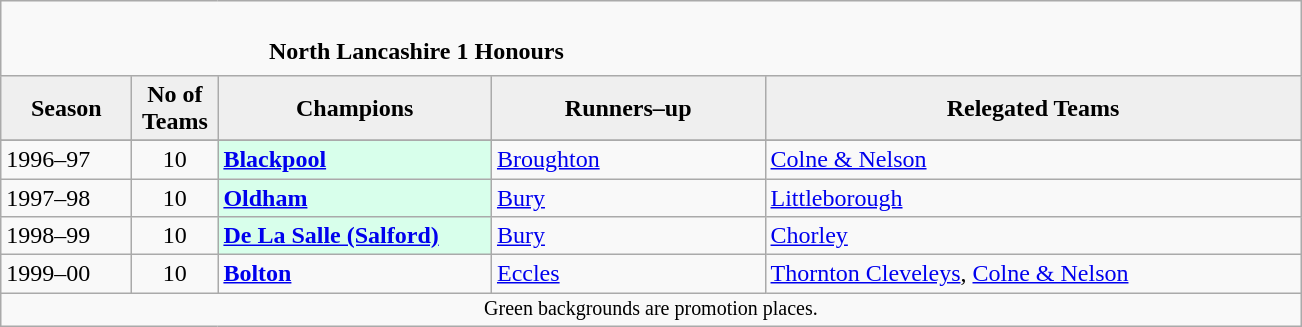<table class="wikitable" style="text-align: left;">
<tr>
<td colspan="11" cellpadding="0" cellspacing="0"><br><table border="0" style="width:100%;" cellpadding="0" cellspacing="0">
<tr>
<td style="width:20%; border:0;"></td>
<td style="border:0;"><strong>North Lancashire 1 Honours</strong></td>
<td style="width:20%; border:0;"></td>
</tr>
</table>
</td>
</tr>
<tr>
<th style="background:#efefef; width:80px;">Season</th>
<th style="background:#efefef; width:50px;">No of Teams</th>
<th style="background:#efefef; width:175px;">Champions</th>
<th style="background:#efefef; width:175px;">Runners–up</th>
<th style="background:#efefef; width:350px;">Relegated Teams</th>
</tr>
<tr align=left>
</tr>
<tr>
<td>1996–97</td>
<td style="text-align: center;">10</td>
<td style="background:#d8ffeb;"><strong><a href='#'>Blackpool</a></strong></td>
<td><a href='#'>Broughton</a></td>
<td><a href='#'>Colne & Nelson</a></td>
</tr>
<tr>
<td>1997–98</td>
<td style="text-align: center;">10</td>
<td style="background:#d8ffeb;"><strong><a href='#'>Oldham</a></strong></td>
<td><a href='#'>Bury</a></td>
<td><a href='#'>Littleborough</a></td>
</tr>
<tr>
<td>1998–99</td>
<td style="text-align: center;">10</td>
<td style="background:#d8ffeb;"><strong><a href='#'>De La Salle (Salford)</a></strong></td>
<td><a href='#'>Bury</a></td>
<td><a href='#'>Chorley</a></td>
</tr>
<tr>
<td>1999–00</td>
<td style="text-align: center;">10</td>
<td><strong><a href='#'>Bolton</a></strong></td>
<td><a href='#'>Eccles</a></td>
<td><a href='#'>Thornton Cleveleys</a>, <a href='#'>Colne & Nelson</a></td>
</tr>
<tr>
<td colspan="15"  style="border:0; font-size:smaller; text-align:center;">Green backgrounds are promotion places.</td>
</tr>
</table>
